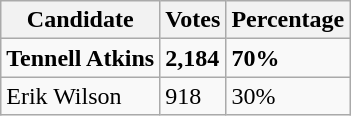<table class="wikitable">
<tr>
<th>Candidate</th>
<th>Votes</th>
<th>Percentage</th>
</tr>
<tr>
<td><strong>Tennell Atkins</strong></td>
<td><strong>2,184</strong></td>
<td><strong>70%</strong></td>
</tr>
<tr>
<td>Erik Wilson</td>
<td>918</td>
<td>30%</td>
</tr>
</table>
